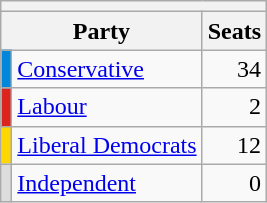<table class="wikitable">
<tr>
<th colspan="3"></th>
</tr>
<tr>
<th colspan=2>Party</th>
<th>Seats</th>
</tr>
<tr>
<th style="background-color: #0087DC"></th>
<td><a href='#'>Conservative</a></td>
<td align=right>34</td>
</tr>
<tr>
<th style="background-color: #DC241f"></th>
<td><a href='#'>Labour</a></td>
<td align=right>2</td>
</tr>
<tr>
<th style="background-color: #ffd700"></th>
<td><a href='#'>Liberal Democrats</a></td>
<td align=right>12</td>
</tr>
<tr>
<th style="background-color: #DDDDDD"></th>
<td><a href='#'>Independent</a></td>
<td align=right>0</td>
</tr>
</table>
